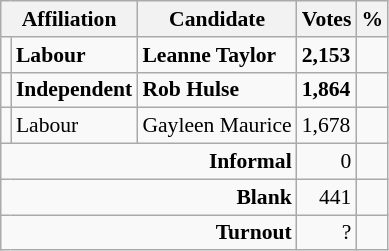<table class="wikitable col4right col5right" style="font-size:90%">
<tr>
<th colspan="2">Affiliation</th>
<th>Candidate</th>
<th>Votes</th>
<th>%</th>
</tr>
<tr>
<td></td>
<td><strong>Labour</strong></td>
<td><strong>Leanne Taylor</strong></td>
<td><strong>2,153</strong></td>
<td></td>
</tr>
<tr>
<td></td>
<td><strong>Independent</strong></td>
<td><strong>Rob Hulse</strong></td>
<td><strong>1,864</strong></td>
<td></td>
</tr>
<tr>
<td></td>
<td>Labour</td>
<td>Gayleen Maurice</td>
<td>1,678</td>
<td></td>
</tr>
<tr>
<td colspan="3" style="text-align:right"><strong>Informal</strong></td>
<td style="text-align:right">0</td>
<td style="text-align:right"></td>
</tr>
<tr>
<td colspan="3" style="text-align:right"><strong>Blank</strong></td>
<td style="text-align:right">441</td>
<td style="text-align:right"></td>
</tr>
<tr>
<td colspan="3" style="text-align:right"><strong>Turnout</strong></td>
<td style="text-align:right">?</td>
<td></td>
</tr>
</table>
